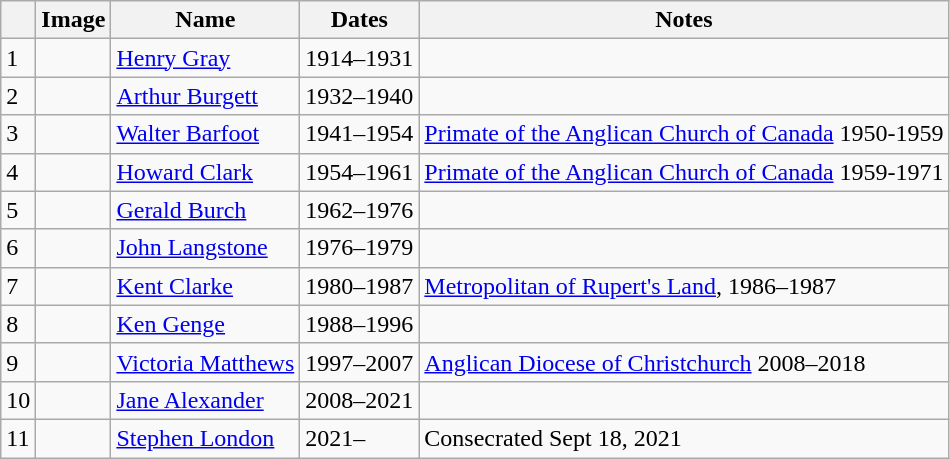<table class="wikitable">
<tr>
<th></th>
<th>Image</th>
<th>Name</th>
<th>Dates</th>
<th>Notes</th>
</tr>
<tr>
<td>1</td>
<td></td>
<td><a href='#'>Henry Gray</a></td>
<td>1914–1931</td>
<td></td>
</tr>
<tr>
<td>2</td>
<td></td>
<td><a href='#'>Arthur Burgett</a></td>
<td>1932–1940</td>
<td></td>
</tr>
<tr>
<td>3</td>
<td></td>
<td><a href='#'>Walter Barfoot</a></td>
<td>1941–1954</td>
<td><a href='#'>Primate of the Anglican Church of Canada</a> 1950-1959</td>
</tr>
<tr>
<td>4</td>
<td></td>
<td><a href='#'>Howard Clark</a></td>
<td>1954–1961</td>
<td><a href='#'>Primate of the Anglican Church of Canada</a> 1959-1971</td>
</tr>
<tr>
<td>5</td>
<td></td>
<td><a href='#'>Gerald Burch</a></td>
<td>1962–1976</td>
<td></td>
</tr>
<tr>
<td>6</td>
<td></td>
<td><a href='#'>John Langstone</a></td>
<td>1976–1979</td>
<td></td>
</tr>
<tr>
<td>7</td>
<td></td>
<td><a href='#'>Kent Clarke</a></td>
<td>1980–1987</td>
<td><a href='#'>Metropolitan of Rupert's Land</a>, 1986–1987</td>
</tr>
<tr>
<td>8</td>
<td></td>
<td><a href='#'>Ken Genge</a></td>
<td>1988–1996</td>
<td></td>
</tr>
<tr>
<td>9</td>
<td></td>
<td><a href='#'>Victoria Matthews</a></td>
<td>1997–2007</td>
<td><a href='#'>Anglican Diocese of Christchurch</a> 2008–2018</td>
</tr>
<tr>
<td>10</td>
<td></td>
<td><a href='#'>Jane Alexander</a></td>
<td>2008–2021</td>
<td></td>
</tr>
<tr>
<td>11</td>
<td></td>
<td><a href='#'>Stephen London</a></td>
<td>2021–</td>
<td>Consecrated Sept 18, 2021</td>
</tr>
</table>
